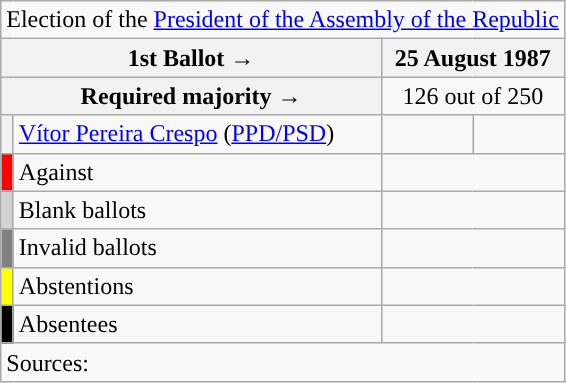<table class="wikitable" style="text-align:center;">
<tr>
<td colspan="4" align="center">Election of the <a href='#'>President of the Assembly of the Republic</a></td>
</tr>
<tr>
<th colspan="2" width="225px">1st Ballot →</th>
<th colspan="2">25 August 1987</th>
</tr>
<tr>
<th colspan="2">Required majority →</th>
<td colspan="2">126 out of 250</td>
</tr>
<tr>
<th width="1px" style="background:"></th>
<td align="left"><a href='#'>Vítor Pereira Crespo</a> (<a href='#'>PPD/PSD</a>)</td>
<td></td>
<td></td>
</tr>
<tr>
<th style="background:red;"></th>
<td align="left">Against</td>
<td colspan="2"></td>
</tr>
<tr>
<th style="background:lightgray;"></th>
<td align="left">Blank ballots</td>
<td colspan="2"></td>
</tr>
<tr>
<th style="background:gray;"></th>
<td align="left">Invalid ballots</td>
<td colspan="2"></td>
</tr>
<tr>
<th style="background:yellow;"></th>
<td align="left">Abstentions</td>
<td colspan="2"></td>
</tr>
<tr>
<th style="background:black;"></th>
<td align="left">Absentees</td>
<td colspan="2"></td>
</tr>
<tr>
<td align="left" colspan="4">Sources:</td>
</tr>
</table>
